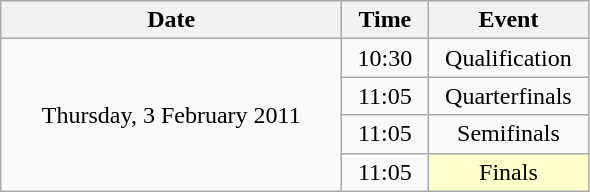<table class = "wikitable" style="text-align:center;">
<tr>
<th width=220>Date</th>
<th width=50>Time</th>
<th width=100>Event</th>
</tr>
<tr>
<td rowspan=4>Thursday, 3 February 2011</td>
<td>10:30</td>
<td>Qualification</td>
</tr>
<tr>
<td>11:05</td>
<td>Quarterfinals</td>
</tr>
<tr>
<td>11:05</td>
<td>Semifinals</td>
</tr>
<tr>
<td>11:05</td>
<td bgcolor=ffffcc>Finals</td>
</tr>
</table>
